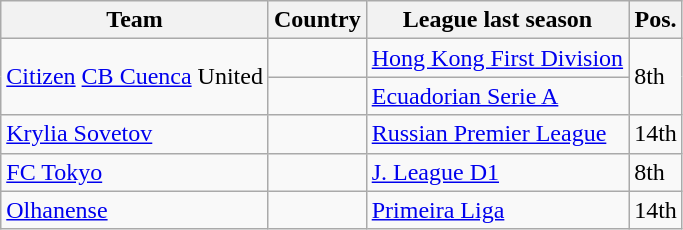<table class="wikitable sortable">
<tr>
<th>Team</th>
<th>Country</th>
<th>League last season</th>
<th>Pos.</th>
</tr>
<tr>
<td rowspan=2><a href='#'>Citizen</a> <a href='#'>CB Cuenca</a> United</td>
<td></td>
<td><a href='#'>Hong Kong First Division</a></td>
<td rowspan=2>8th</td>
</tr>
<tr>
<td></td>
<td><a href='#'>Ecuadorian Serie A</a></td>
</tr>
<tr>
<td><a href='#'>Krylia Sovetov</a></td>
<td></td>
<td><a href='#'>Russian Premier League</a></td>
<td>14th</td>
</tr>
<tr>
<td><a href='#'>FC Tokyo</a></td>
<td></td>
<td><a href='#'>J. League D1</a></td>
<td>8th</td>
</tr>
<tr>
<td><a href='#'>Olhanense</a></td>
<td></td>
<td><a href='#'>Primeira Liga</a></td>
<td>14th</td>
</tr>
</table>
